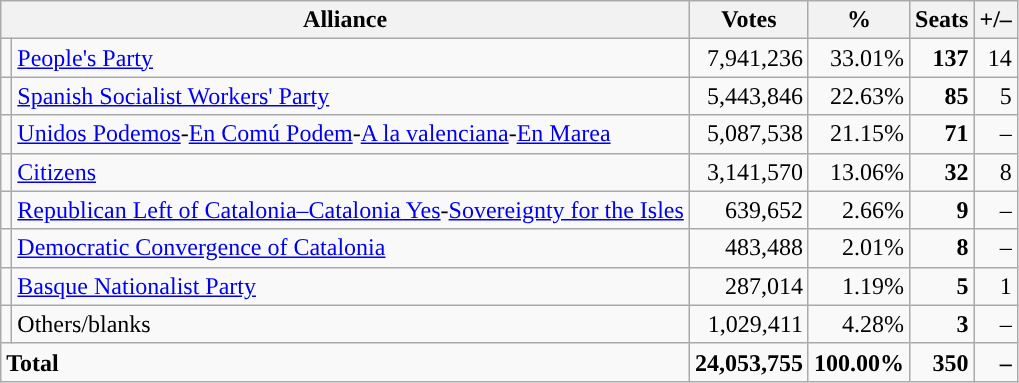<table class="wikitable" style="font-size:100%; text-align:right;">
<tr>
<th colspan=2>Alliance</th>
<th>Votes</th>
<th>%</th>
<th>Seats</th>
<th>+/–</th>
</tr>
<tr>
<td style="background:"></td>
<td align=left><a href='#'>People's Party</a></td>
<td>7,941,236</td>
<td>33.01%</td>
<td><strong>137</strong></td>
<td>14</td>
</tr>
<tr>
<td style="background:"></td>
<td align=left><a href='#'>Spanish Socialist Workers' Party</a></td>
<td>5,443,846</td>
<td>22.63%</td>
<td><strong>85</strong></td>
<td>5</td>
</tr>
<tr>
<td style="background:"></td>
<td align=left><a href='#'>Unidos Podemos</a>-<a href='#'>En Comú Podem</a>-<a href='#'>A la valenciana</a>-<a href='#'>En Marea</a></td>
<td>5,087,538</td>
<td>21.15%</td>
<td><strong>71</strong></td>
<td>–</td>
</tr>
<tr>
<td style="background:"></td>
<td align=left><a href='#'>Citizens</a></td>
<td>3,141,570</td>
<td>13.06%</td>
<td><strong>32</strong></td>
<td>8</td>
</tr>
<tr>
<td style="background:"></td>
<td align=left><a href='#'>Republican Left of Catalonia–Catalonia Yes</a>-<a href='#'>Sovereignty for the Isles</a></td>
<td>639,652</td>
<td>2.66%</td>
<td><strong>9</strong></td>
<td>–</td>
</tr>
<tr>
<td style="background:"></td>
<td align=left><a href='#'>Democratic Convergence of Catalonia</a></td>
<td>483,488</td>
<td>2.01%</td>
<td><strong>8</strong></td>
<td>–</td>
</tr>
<tr>
<td style="background:"></td>
<td align=left><a href='#'>Basque Nationalist Party</a></td>
<td>287,014</td>
<td>1.19%</td>
<td><strong>5</strong></td>
<td>1</td>
</tr>
<tr>
<td></td>
<td align=left>Others/blanks</td>
<td>1,029,411</td>
<td>4.28%</td>
<td><strong>3</strong></td>
<td>–</td>
</tr>
<tr style="font-weight:bold">
<td colspan=2 align=left>Total</td>
<td>24,053,755</td>
<td>100.00%</td>
<td>350</td>
<td>–</td>
</tr>
</table>
